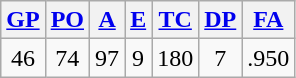<table class="wikitable">
<tr>
<th><a href='#'>GP</a></th>
<th><a href='#'>PO</a></th>
<th><a href='#'>A</a></th>
<th><a href='#'>E</a></th>
<th><a href='#'>TC</a></th>
<th><a href='#'>DP</a></th>
<th><a href='#'>FA</a></th>
</tr>
<tr align=center>
<td>46</td>
<td>74</td>
<td>97</td>
<td>9</td>
<td>180</td>
<td>7</td>
<td>.950</td>
</tr>
</table>
